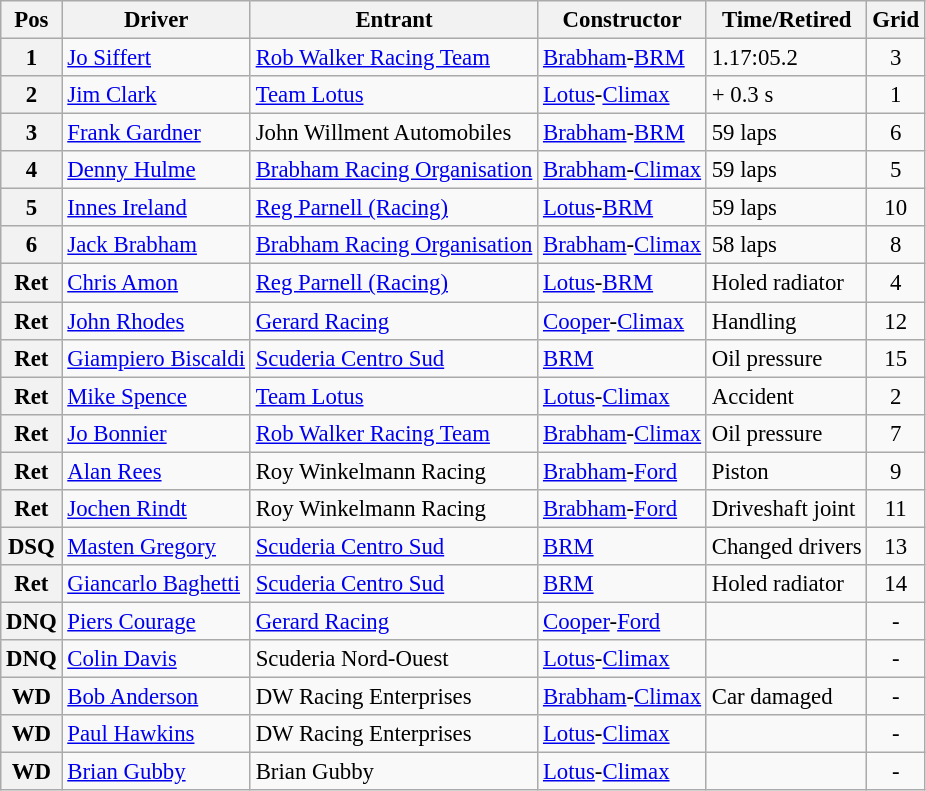<table class="wikitable" style="font-size: 95%;">
<tr>
<th>Pos</th>
<th>Driver</th>
<th>Entrant</th>
<th>Constructor</th>
<th>Time/Retired</th>
<th>Grid</th>
</tr>
<tr>
<th>1</th>
<td> <a href='#'>Jo Siffert</a></td>
<td><a href='#'>Rob Walker Racing Team</a></td>
<td><a href='#'>Brabham</a>-<a href='#'>BRM</a></td>
<td>1.17:05.2</td>
<td style="text-align:center">3</td>
</tr>
<tr>
<th>2</th>
<td> <a href='#'>Jim Clark</a></td>
<td><a href='#'>Team Lotus</a></td>
<td><a href='#'>Lotus</a>-<a href='#'>Climax</a></td>
<td>+ 0.3 s</td>
<td style="text-align:center">1</td>
</tr>
<tr>
<th>3</th>
<td> <a href='#'>Frank Gardner</a></td>
<td>John Willment Automobiles</td>
<td><a href='#'>Brabham</a>-<a href='#'>BRM</a></td>
<td>59 laps</td>
<td style="text-align:center">6</td>
</tr>
<tr>
<th>4</th>
<td> <a href='#'>Denny Hulme</a></td>
<td><a href='#'>Brabham Racing Organisation</a></td>
<td><a href='#'>Brabham</a>-<a href='#'>Climax</a></td>
<td>59 laps</td>
<td style="text-align:center">5</td>
</tr>
<tr>
<th>5</th>
<td> <a href='#'>Innes Ireland</a></td>
<td><a href='#'>Reg Parnell (Racing)</a></td>
<td><a href='#'>Lotus</a>-<a href='#'>BRM</a></td>
<td>59 laps</td>
<td style="text-align:center">10</td>
</tr>
<tr>
<th>6</th>
<td> <a href='#'>Jack Brabham</a></td>
<td><a href='#'>Brabham Racing Organisation</a></td>
<td><a href='#'>Brabham</a>-<a href='#'>Climax</a></td>
<td>58 laps</td>
<td style="text-align:center">8</td>
</tr>
<tr>
<th>Ret</th>
<td> <a href='#'>Chris Amon</a></td>
<td><a href='#'>Reg Parnell (Racing)</a></td>
<td><a href='#'>Lotus</a>-<a href='#'>BRM</a></td>
<td>Holed radiator</td>
<td style="text-align:center">4</td>
</tr>
<tr>
<th>Ret</th>
<td> <a href='#'>John Rhodes</a></td>
<td><a href='#'>Gerard Racing</a></td>
<td><a href='#'>Cooper</a>-<a href='#'>Climax</a></td>
<td>Handling</td>
<td style="text-align:center">12</td>
</tr>
<tr>
<th>Ret</th>
<td> <a href='#'>Giampiero Biscaldi</a></td>
<td><a href='#'>Scuderia Centro Sud</a></td>
<td><a href='#'>BRM</a></td>
<td>Oil pressure</td>
<td style="text-align:center">15</td>
</tr>
<tr>
<th>Ret</th>
<td> <a href='#'>Mike Spence</a></td>
<td><a href='#'>Team Lotus</a></td>
<td><a href='#'>Lotus</a>-<a href='#'>Climax</a></td>
<td>Accident</td>
<td style="text-align:center">2</td>
</tr>
<tr>
<th>Ret</th>
<td> <a href='#'>Jo Bonnier</a></td>
<td><a href='#'>Rob Walker Racing Team</a></td>
<td><a href='#'>Brabham</a>-<a href='#'>Climax</a></td>
<td>Oil pressure</td>
<td style="text-align:center">7</td>
</tr>
<tr>
<th>Ret</th>
<td> <a href='#'>Alan Rees</a></td>
<td>Roy Winkelmann Racing</td>
<td><a href='#'>Brabham</a>-<a href='#'>Ford</a></td>
<td>Piston</td>
<td style="text-align:center">9</td>
</tr>
<tr>
<th>Ret</th>
<td> <a href='#'>Jochen Rindt</a></td>
<td>Roy Winkelmann Racing</td>
<td><a href='#'>Brabham</a>-<a href='#'>Ford</a></td>
<td>Driveshaft joint</td>
<td style="text-align:center">11</td>
</tr>
<tr>
<th>DSQ</th>
<td> <a href='#'>Masten Gregory</a></td>
<td><a href='#'>Scuderia Centro Sud</a></td>
<td><a href='#'>BRM</a></td>
<td>Changed drivers</td>
<td style="text-align:center">13</td>
</tr>
<tr>
<th>Ret</th>
<td> <a href='#'>Giancarlo Baghetti</a></td>
<td><a href='#'>Scuderia Centro Sud</a></td>
<td><a href='#'>BRM</a></td>
<td>Holed radiator</td>
<td style="text-align:center">14</td>
</tr>
<tr>
<th>DNQ</th>
<td> <a href='#'>Piers Courage</a></td>
<td><a href='#'>Gerard Racing</a></td>
<td><a href='#'>Cooper</a>-<a href='#'>Ford</a></td>
<td></td>
<td style="text-align:center">-</td>
</tr>
<tr>
<th>DNQ</th>
<td> <a href='#'>Colin Davis</a></td>
<td>Scuderia Nord-Ouest</td>
<td><a href='#'>Lotus</a>-<a href='#'>Climax</a></td>
<td></td>
<td style="text-align:center">-</td>
</tr>
<tr>
<th>WD</th>
<td> <a href='#'>Bob Anderson</a></td>
<td>DW Racing Enterprises</td>
<td><a href='#'>Brabham</a>-<a href='#'>Climax</a></td>
<td>Car damaged</td>
<td style="text-align:center">-</td>
</tr>
<tr>
<th>WD</th>
<td> <a href='#'>Paul Hawkins</a></td>
<td>DW Racing Enterprises</td>
<td><a href='#'>Lotus</a>-<a href='#'>Climax</a></td>
<td></td>
<td style="text-align:center">-</td>
</tr>
<tr>
<th>WD</th>
<td> <a href='#'>Brian Gubby</a></td>
<td>Brian Gubby</td>
<td><a href='#'>Lotus</a>-<a href='#'>Climax</a></td>
<td></td>
<td style="text-align:center">-</td>
</tr>
</table>
